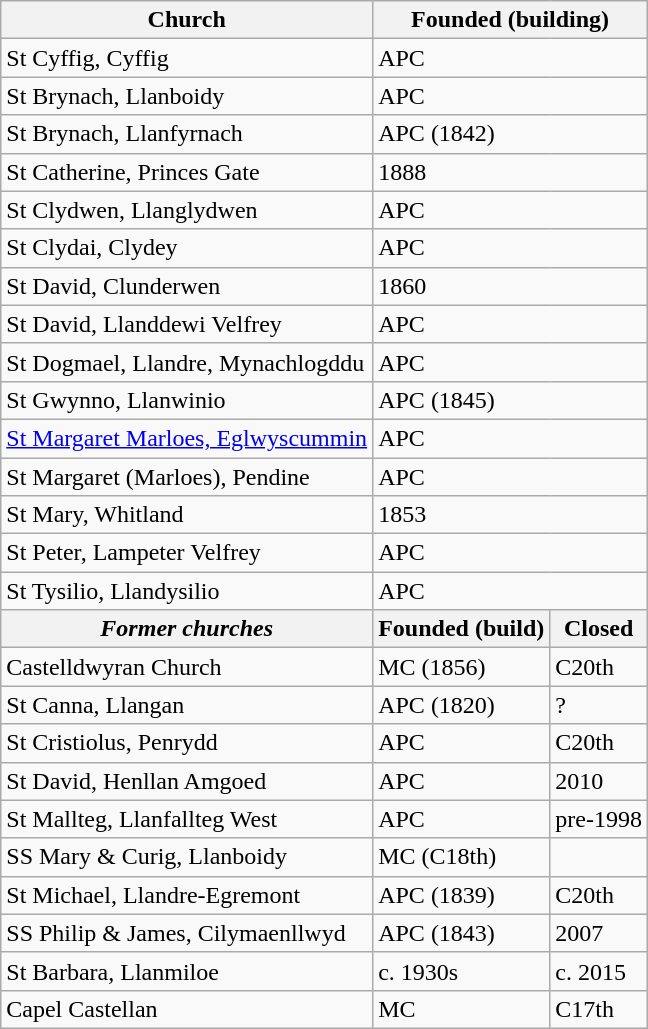<table class="wikitable">
<tr>
<th>Church</th>
<th colspan="2">Founded (building)</th>
</tr>
<tr>
<td>St Cyffig, Cyffig</td>
<td colspan="2">APC</td>
</tr>
<tr>
<td>St Brynach, Llanboidy</td>
<td colspan="2">APC</td>
</tr>
<tr>
<td>St Brynach, Llanfyrnach</td>
<td colspan="2">APC (1842)</td>
</tr>
<tr>
<td>St Catherine, Princes Gate</td>
<td colspan="2">1888</td>
</tr>
<tr>
<td>St Clydwen, Llanglydwen</td>
<td colspan="2">APC</td>
</tr>
<tr>
<td>St Clydai, Clydey</td>
<td colspan="2">APC</td>
</tr>
<tr>
<td>St David, Clunderwen</td>
<td colspan="2">1860</td>
</tr>
<tr>
<td>St David, Llanddewi Velfrey</td>
<td colspan="2">APC</td>
</tr>
<tr>
<td>St Dogmael, Llandre, Mynachlogddu</td>
<td colspan="2">APC</td>
</tr>
<tr>
<td>St Gwynno, Llanwinio</td>
<td colspan="2">APC (1845)</td>
</tr>
<tr>
<td><a href='#'>St Margaret Marloes, Eglwyscummin</a></td>
<td colspan="2">APC</td>
</tr>
<tr>
<td>St Margaret (Marloes), Pendine</td>
<td colspan="2">APC</td>
</tr>
<tr>
<td>St Mary, Whitland</td>
<td colspan="2">1853</td>
</tr>
<tr>
<td>St Peter, Lampeter Velfrey</td>
<td colspan="2">APC</td>
</tr>
<tr>
<td>St Tysilio, Llandysilio</td>
<td colspan="2">APC</td>
</tr>
<tr>
<th><em>Former churches</em></th>
<th>Founded (build)</th>
<th>Closed</th>
</tr>
<tr>
<td>Castelldwyran Church</td>
<td>MC (1856)</td>
<td>C20th</td>
</tr>
<tr>
<td>St Canna, Llangan</td>
<td>APC (1820)</td>
<td>?</td>
</tr>
<tr>
<td>St Cristiolus, Penrydd</td>
<td>APC</td>
<td>C20th</td>
</tr>
<tr>
<td>St David, Henllan Amgoed</td>
<td>APC</td>
<td>2010</td>
</tr>
<tr>
<td>St Mallteg, Llanfallteg West</td>
<td>APC</td>
<td>pre-1998</td>
</tr>
<tr>
<td>SS Mary & Curig, Llanboidy</td>
<td>MC (C18th)</td>
<td></td>
</tr>
<tr>
<td>St Michael, Llandre-Egremont</td>
<td>APC (1839)</td>
<td>C20th</td>
</tr>
<tr>
<td>SS Philip & James, Cilymaenllwyd</td>
<td>APC (1843)</td>
<td>2007</td>
</tr>
<tr>
<td>St Barbara, Llanmiloe</td>
<td>c. 1930s</td>
<td>c. 2015</td>
</tr>
<tr>
<td>Capel Castellan</td>
<td>MC</td>
<td>C17th </td>
</tr>
</table>
